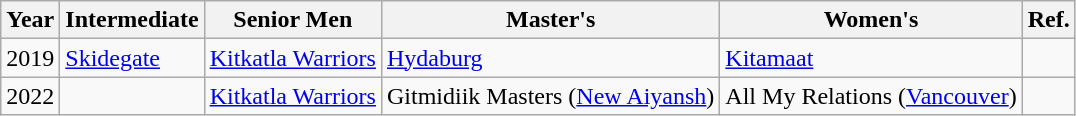<table class="wikitable">
<tr>
<th>Year</th>
<th>Intermediate</th>
<th>Senior Men</th>
<th>Master's</th>
<th>Women's</th>
<th>Ref.</th>
</tr>
<tr>
<td>2019</td>
<td><a href='#'>Skidegate</a></td>
<td><a href='#'>Kitkatla Warriors</a></td>
<td><a href='#'>Hydaburg</a></td>
<td><a href='#'>Kitamaat</a></td>
<td></td>
</tr>
<tr>
<td>2022</td>
<td></td>
<td><a href='#'>Kitkatla Warriors</a></td>
<td>Gitmidiik Masters (<a href='#'>New Aiyansh</a>)</td>
<td>All My Relations (<a href='#'>Vancouver</a>)</td>
<td></td>
</tr>
</table>
